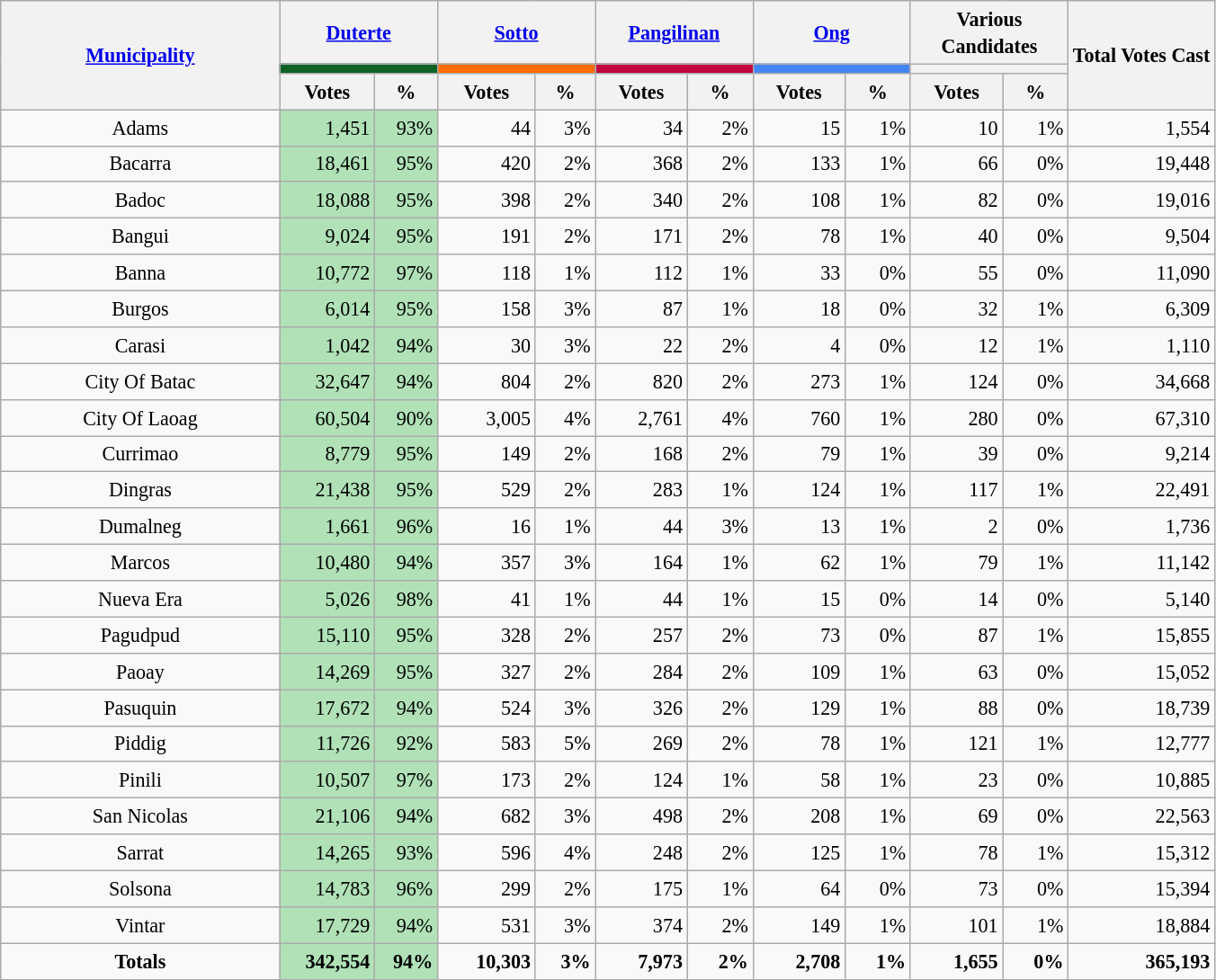<table class="wikitable sortable" style="text-align:right; font-size:92%; line-height:20px;">
<tr>
<th rowspan="3" width="200"><a href='#'>Municipality</a></th>
<th colspan="2" width="110"><a href='#'>Duterte</a></th>
<th colspan="2" width="110"><a href='#'>Sotto</a></th>
<th colspan="2" width="110"><a href='#'>Pangilinan</a></th>
<th colspan="2" width="110"><a href='#'>Ong</a></th>
<th colspan="2" width="110">Various Candidates</th>
<th rowspan="3">Total Votes Cast</th>
</tr>
<tr>
<th colspan="2" style="background:#0f6326;"></th>
<th colspan="2" style="background:#ff6d01;"></th>
<th colspan="2" style="background:#c3073e;"></th>
<th colspan="2" style="background:#4285f4;"></th>
<th colspan="2"></th>
</tr>
<tr>
<th>Votes</th>
<th>%</th>
<th>Votes</th>
<th>%</th>
<th>Votes</th>
<th>%</th>
<th>Votes</th>
<th>%</th>
<th>Votes</th>
<th>%</th>
</tr>
<tr>
<td style="text-align:center;">Adams</td>
<td style="background:#B0E1B7;">1,451</td>
<td style="background:#B0E1B7;">93%</td>
<td>44</td>
<td>3%</td>
<td>34</td>
<td>2%</td>
<td>15</td>
<td>1%</td>
<td>10</td>
<td>1%</td>
<td>1,554</td>
</tr>
<tr>
<td style="text-align:center;">Bacarra</td>
<td style="background:#B0E1B7;">18,461</td>
<td style="background:#B0E1B7;">95%</td>
<td>420</td>
<td>2%</td>
<td>368</td>
<td>2%</td>
<td>133</td>
<td>1%</td>
<td>66</td>
<td>0%</td>
<td>19,448</td>
</tr>
<tr>
<td style="text-align:center;">Badoc</td>
<td style="background:#B0E1B7;">18,088</td>
<td style="background:#B0E1B7;">95%</td>
<td>398</td>
<td>2%</td>
<td>340</td>
<td>2%</td>
<td>108</td>
<td>1%</td>
<td>82</td>
<td>0%</td>
<td>19,016</td>
</tr>
<tr>
<td style="text-align:center;">Bangui</td>
<td style="background:#B0E1B7;">9,024</td>
<td style="background:#B0E1B7;">95%</td>
<td>191</td>
<td>2%</td>
<td>171</td>
<td>2%</td>
<td>78</td>
<td>1%</td>
<td>40</td>
<td>0%</td>
<td>9,504</td>
</tr>
<tr>
<td style="text-align:center;">Banna</td>
<td style="background:#B0E1B7;">10,772</td>
<td style="background:#B0E1B7;">97%</td>
<td>118</td>
<td>1%</td>
<td>112</td>
<td>1%</td>
<td>33</td>
<td>0%</td>
<td>55</td>
<td>0%</td>
<td>11,090</td>
</tr>
<tr>
<td style="text-align:center;">Burgos</td>
<td style="background:#B0E1B7;">6,014</td>
<td style="background:#B0E1B7;">95%</td>
<td>158</td>
<td>3%</td>
<td>87</td>
<td>1%</td>
<td>18</td>
<td>0%</td>
<td>32</td>
<td>1%</td>
<td>6,309</td>
</tr>
<tr>
<td style="text-align:center;">Carasi</td>
<td style="background:#B0E1B7;">1,042</td>
<td style="background:#B0E1B7;">94%</td>
<td>30</td>
<td>3%</td>
<td>22</td>
<td>2%</td>
<td>4</td>
<td>0%</td>
<td>12</td>
<td>1%</td>
<td>1,110</td>
</tr>
<tr>
<td style="text-align:center;">City Of Batac</td>
<td style="background:#B0E1B7;">32,647</td>
<td style="background:#B0E1B7;">94%</td>
<td>804</td>
<td>2%</td>
<td>820</td>
<td>2%</td>
<td>273</td>
<td>1%</td>
<td>124</td>
<td>0%</td>
<td>34,668</td>
</tr>
<tr>
<td style="text-align:center;">City Of Laoag</td>
<td style="background:#B0E1B7;">60,504</td>
<td style="background:#B0E1B7;">90%</td>
<td>3,005</td>
<td>4%</td>
<td>2,761</td>
<td>4%</td>
<td>760</td>
<td>1%</td>
<td>280</td>
<td>0%</td>
<td>67,310</td>
</tr>
<tr>
<td style="text-align:center;">Currimao</td>
<td style="background:#B0E1B7;">8,779</td>
<td style="background:#B0E1B7;">95%</td>
<td>149</td>
<td>2%</td>
<td>168</td>
<td>2%</td>
<td>79</td>
<td>1%</td>
<td>39</td>
<td>0%</td>
<td>9,214</td>
</tr>
<tr>
<td style="text-align:center;">Dingras</td>
<td style="background:#B0E1B7;">21,438</td>
<td style="background:#B0E1B7;">95%</td>
<td>529</td>
<td>2%</td>
<td>283</td>
<td>1%</td>
<td>124</td>
<td>1%</td>
<td>117</td>
<td>1%</td>
<td>22,491</td>
</tr>
<tr>
<td style="text-align:center;">Dumalneg</td>
<td style="background:#B0E1B7;">1,661</td>
<td style="background:#B0E1B7;">96%</td>
<td>16</td>
<td>1%</td>
<td>44</td>
<td>3%</td>
<td>13</td>
<td>1%</td>
<td>2</td>
<td>0%</td>
<td>1,736</td>
</tr>
<tr>
<td style="text-align:center;">Marcos</td>
<td style="background:#B0E1B7;">10,480</td>
<td style="background:#B0E1B7;">94%</td>
<td>357</td>
<td>3%</td>
<td>164</td>
<td>1%</td>
<td>62</td>
<td>1%</td>
<td>79</td>
<td>1%</td>
<td>11,142</td>
</tr>
<tr>
<td style="text-align:center;">Nueva Era</td>
<td style="background:#B0E1B7;">5,026</td>
<td style="background:#B0E1B7;">98%</td>
<td>41</td>
<td>1%</td>
<td>44</td>
<td>1%</td>
<td>15</td>
<td>0%</td>
<td>14</td>
<td>0%</td>
<td>5,140</td>
</tr>
<tr>
<td style="text-align:center;">Pagudpud</td>
<td style="background:#B0E1B7;">15,110</td>
<td style="background:#B0E1B7;">95%</td>
<td>328</td>
<td>2%</td>
<td>257</td>
<td>2%</td>
<td>73</td>
<td>0%</td>
<td>87</td>
<td>1%</td>
<td>15,855</td>
</tr>
<tr>
<td style="text-align:center;">Paoay</td>
<td style="background:#B0E1B7;">14,269</td>
<td style="background:#B0E1B7;">95%</td>
<td>327</td>
<td>2%</td>
<td>284</td>
<td>2%</td>
<td>109</td>
<td>1%</td>
<td>63</td>
<td>0%</td>
<td>15,052</td>
</tr>
<tr>
<td style="text-align:center;">Pasuquin</td>
<td style="background:#B0E1B7;">17,672</td>
<td style="background:#B0E1B7;">94%</td>
<td>524</td>
<td>3%</td>
<td>326</td>
<td>2%</td>
<td>129</td>
<td>1%</td>
<td>88</td>
<td>0%</td>
<td>18,739</td>
</tr>
<tr>
<td style="text-align:center;">Piddig</td>
<td style="background:#B0E1B7;">11,726</td>
<td style="background:#B0E1B7;">92%</td>
<td>583</td>
<td>5%</td>
<td>269</td>
<td>2%</td>
<td>78</td>
<td>1%</td>
<td>121</td>
<td>1%</td>
<td>12,777</td>
</tr>
<tr>
<td style="text-align:center;">Pinili</td>
<td style="background:#B0E1B7;">10,507</td>
<td style="background:#B0E1B7;">97%</td>
<td>173</td>
<td>2%</td>
<td>124</td>
<td>1%</td>
<td>58</td>
<td>1%</td>
<td>23</td>
<td>0%</td>
<td>10,885</td>
</tr>
<tr>
<td style="text-align:center;">San Nicolas</td>
<td style="background:#B0E1B7;">21,106</td>
<td style="background:#B0E1B7;">94%</td>
<td>682</td>
<td>3%</td>
<td>498</td>
<td>2%</td>
<td>208</td>
<td>1%</td>
<td>69</td>
<td>0%</td>
<td>22,563</td>
</tr>
<tr>
<td style="text-align:center;">Sarrat</td>
<td style="background:#B0E1B7;">14,265</td>
<td style="background:#B0E1B7;">93%</td>
<td>596</td>
<td>4%</td>
<td>248</td>
<td>2%</td>
<td>125</td>
<td>1%</td>
<td>78</td>
<td>1%</td>
<td>15,312</td>
</tr>
<tr>
<td style="text-align:center;">Solsona</td>
<td style="background:#B0E1B7;">14,783</td>
<td style="background:#B0E1B7;">96%</td>
<td>299</td>
<td>2%</td>
<td>175</td>
<td>1%</td>
<td>64</td>
<td>0%</td>
<td>73</td>
<td>0%</td>
<td>15,394</td>
</tr>
<tr>
<td style="text-align:center;">Vintar</td>
<td style="background:#B0E1B7;">17,729</td>
<td style="background:#B0E1B7;">94%</td>
<td>531</td>
<td>3%</td>
<td>374</td>
<td>2%</td>
<td>149</td>
<td>1%</td>
<td>101</td>
<td>1%</td>
<td>18,884</td>
</tr>
<tr>
<td style="text-align:center;"><strong>Totals</strong></td>
<td style="background:#B0E1B7;"><strong>342,554</strong></td>
<td style="background:#B0E1B7;"><strong>94%</strong></td>
<td><strong>10,303</strong></td>
<td><strong>3%</strong></td>
<td><strong>7,973</strong></td>
<td><strong>2%</strong></td>
<td><strong>2,708</strong></td>
<td><strong>1%</strong></td>
<td><strong>1,655</strong></td>
<td><strong>0%</strong></td>
<td><strong>365,193</strong></td>
</tr>
</table>
